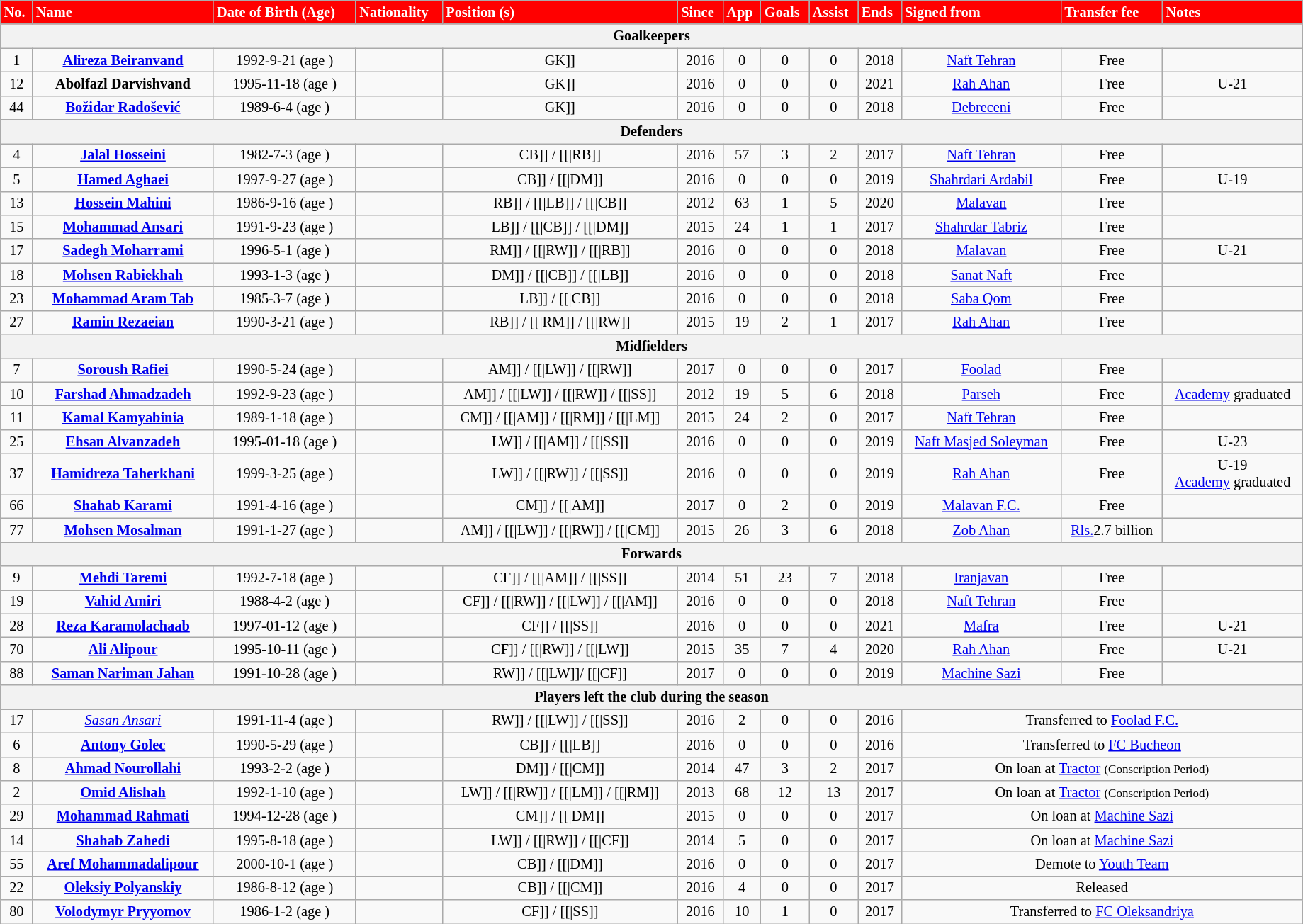<table class="wikitable"  style="text-align:center; font-size:85%; width:97%;">
<tr>
<th style="background:#f00; color:#fff; text-align:Left;">No.</th>
<th style="background:#f00; color:#fff; text-align:Left;">Name</th>
<th style="background:#f00; color:#fff; text-align:Left;">Date of Birth (Age)</th>
<th style="background:#f00; color:#fff; text-align:Left;">Nationality</th>
<th style="background:#f00; color:#fff; text-align:Left;">Position (s)</th>
<th style="background:#f00; color:#fff; text-align:Left;">Since</th>
<th style="background:#f00; color:#fff; text-align:Left;">App</th>
<th style="background:#f00; color:#fff; text-align:Left;">Goals</th>
<th style="background:#f00; color:#fff; text-align:Left;">Assist</th>
<th style="background:#f00; color:#fff; text-align:Left;">Ends</th>
<th style="background:#f00; color:#fff; text-align:Left;">Signed from</th>
<th style="background:#f00; color:#fff; text-align:Left;">Transfer fee</th>
<th style="background:#f00; color:#fff; text-align:Left;">Notes</th>
</tr>
<tr>
<th colspan=13>Goalkeepers</th>
</tr>
<tr>
<td>1</td>
<td><strong><a href='#'>Alireza Beiranvand</a></strong></td>
<td>1992-9-21 (age )</td>
<td></td>
<td [[>GK]]</td>
<td>2016</td>
<td>0</td>
<td>0</td>
<td>0</td>
<td>2018</td>
<td><a href='#'>Naft Tehran</a></td>
<td>Free</td>
<td></td>
</tr>
<tr>
<td>12</td>
<td><strong>Abolfazl Darvishvand</strong></td>
<td>1995-11-18 (age )</td>
<td></td>
<td [[>GK]]</td>
<td>2016</td>
<td>0</td>
<td>0</td>
<td>0</td>
<td>2021</td>
<td><a href='#'>Rah Ahan</a></td>
<td>Free</td>
<td>U-21</td>
</tr>
<tr>
<td>44</td>
<td><strong><a href='#'>Božidar Radošević</a></strong></td>
<td>1989-6-4 (age )</td>
<td></td>
<td [[>GK]]</td>
<td>2016</td>
<td>0</td>
<td>0</td>
<td>0</td>
<td>2018</td>
<td> <a href='#'>Debreceni</a></td>
<td>Free</td>
<td></td>
</tr>
<tr>
<th colspan=13>Defenders</th>
</tr>
<tr>
<td>4</td>
<td><strong><a href='#'>Jalal Hosseini</a></strong></td>
<td>1982-7-3 (age )</td>
<td></td>
<td [[>CB]] / [[|RB]]</td>
<td>2016</td>
<td>57</td>
<td>3</td>
<td>2</td>
<td>2017</td>
<td><a href='#'>Naft Tehran</a></td>
<td>Free</td>
<td></td>
</tr>
<tr>
<td>5</td>
<td><strong><a href='#'>Hamed Aghaei</a></strong></td>
<td>1997-9-27 (age )</td>
<td></td>
<td [[>CB]] / [[|DM]]</td>
<td>2016</td>
<td>0</td>
<td>0</td>
<td>0</td>
<td>2019</td>
<td><a href='#'>Shahrdari Ardabil</a></td>
<td>Free</td>
<td>U-19</td>
</tr>
<tr>
<td>13</td>
<td><strong><a href='#'>Hossein Mahini</a></strong></td>
<td>1986-9-16 (age )</td>
<td></td>
<td [[>RB]] / [[|LB]] / [[|CB]]</td>
<td>2012</td>
<td>63</td>
<td>1</td>
<td>5</td>
<td>2020</td>
<td><a href='#'>Malavan</a></td>
<td>Free</td>
<td></td>
</tr>
<tr>
<td>15</td>
<td><strong><a href='#'>Mohammad Ansari</a></strong></td>
<td>1991-9-23 (age )</td>
<td></td>
<td [[>LB]] / [[|CB]]  / [[|DM]]</td>
<td>2015</td>
<td>24</td>
<td>1</td>
<td>1</td>
<td>2017</td>
<td><a href='#'>Shahrdar Tabriz</a></td>
<td>Free</td>
<td></td>
</tr>
<tr>
<td>17</td>
<td><strong><a href='#'>Sadegh Moharrami</a></strong></td>
<td>1996-5-1 (age )</td>
<td></td>
<td [[>RM]] / [[|RW]] / [[|RB]]</td>
<td>2016</td>
<td>0</td>
<td>0</td>
<td>0</td>
<td>2018</td>
<td><a href='#'>Malavan</a></td>
<td>Free</td>
<td>U-21</td>
</tr>
<tr>
<td>18</td>
<td><strong><a href='#'>Mohsen Rabiekhah</a></strong></td>
<td>1993-1-3 (age )</td>
<td></td>
<td [[>DM]] / [[|CB]] / [[|LB]]</td>
<td>2016</td>
<td>0</td>
<td>0</td>
<td>0</td>
<td>2018</td>
<td><a href='#'>Sanat Naft</a></td>
<td>Free</td>
<td></td>
</tr>
<tr>
<td>23</td>
<td><strong><a href='#'>Mohammad Aram Tab</a></strong></td>
<td>1985-3-7 (age )</td>
<td></td>
<td [[>LB]] / [[|CB]]</td>
<td>2016</td>
<td>0</td>
<td>0</td>
<td>0</td>
<td>2018</td>
<td><a href='#'>Saba Qom</a></td>
<td>Free</td>
<td></td>
</tr>
<tr>
<td>27</td>
<td><strong><a href='#'>Ramin Rezaeian</a></strong></td>
<td>1990-3-21 (age )</td>
<td></td>
<td [[>RB]] / [[|RM]]  / [[|RW]]</td>
<td>2015</td>
<td>19</td>
<td>2</td>
<td>1</td>
<td>2017</td>
<td><a href='#'>Rah Ahan</a></td>
<td>Free</td>
<td></td>
</tr>
<tr>
<th colspan=13>Midfielders</th>
</tr>
<tr>
<td>7</td>
<td><strong><a href='#'>Soroush Rafiei</a></strong></td>
<td>1990-5-24 (age )</td>
<td></td>
<td [[>AM]]  / [[|LW]]  / [[|RW]]</td>
<td>2017</td>
<td>0</td>
<td>0</td>
<td>0</td>
<td>2017</td>
<td><a href='#'>Foolad</a></td>
<td>Free</td>
<td></td>
</tr>
<tr>
<td>10</td>
<td><strong><a href='#'>Farshad Ahmadzadeh</a></strong></td>
<td>1992-9-23 (age )</td>
<td></td>
<td [[>AM]]  / [[|LW]]  / [[|RW]]  / [[|SS]]</td>
<td>2012</td>
<td>19</td>
<td>5</td>
<td>6</td>
<td>2018</td>
<td><a href='#'>Parseh</a></td>
<td>Free</td>
<td><a href='#'>Academy</a> graduated</td>
</tr>
<tr>
<td>11</td>
<td><strong><a href='#'>Kamal Kamyabinia</a></strong></td>
<td>1989-1-18 (age )</td>
<td></td>
<td [[>CM]] / [[|AM]] / [[|RM]] / [[|LM]]</td>
<td>2015</td>
<td>24</td>
<td>2</td>
<td>0</td>
<td>2017</td>
<td><a href='#'>Naft Tehran</a></td>
<td>Free</td>
<td></td>
</tr>
<tr>
<td>25</td>
<td><strong><a href='#'>Ehsan Alvanzadeh</a></strong></td>
<td>1995-01-18 (age )</td>
<td></td>
<td [[>LW]] / [[|AM]] / [[|SS]]</td>
<td>2016</td>
<td>0</td>
<td>0</td>
<td>0</td>
<td>2019</td>
<td><a href='#'>Naft Masjed Soleyman</a></td>
<td>Free</td>
<td>U-23</td>
</tr>
<tr>
<td>37</td>
<td><strong><a href='#'>Hamidreza Taherkhani</a></strong></td>
<td>1999-3-25 (age )</td>
<td></td>
<td [[>LW]] / [[|RW]] / [[|SS]]</td>
<td>2016</td>
<td>0</td>
<td>0</td>
<td>0</td>
<td>2019</td>
<td><a href='#'>Rah Ahan</a></td>
<td>Free</td>
<td>U-19<br><a href='#'>Academy</a> graduated</td>
</tr>
<tr>
<td>66</td>
<td><strong><a href='#'>Shahab Karami</a></strong></td>
<td>1991-4-16 (age )</td>
<td></td>
<td [[>CM]] / [[|AM]]</td>
<td>2017</td>
<td>0</td>
<td>2</td>
<td>0</td>
<td>2019</td>
<td><a href='#'>Malavan F.C.</a></td>
<td>Free</td>
<td></td>
</tr>
<tr>
<td>77</td>
<td><strong><a href='#'>Mohsen Mosalman</a></strong></td>
<td>1991-1-27 (age )</td>
<td></td>
<td [[>AM]] / [[|LW]] / [[|RW]] / [[|CM]]</td>
<td>2015</td>
<td>26</td>
<td>3</td>
<td>6</td>
<td>2018</td>
<td><a href='#'>Zob Ahan</a></td>
<td><a href='#'>Rls.</a>2.7 billion</td>
<td></td>
</tr>
<tr>
<th colspan=13>Forwards</th>
</tr>
<tr>
<td>9</td>
<td><strong><a href='#'>Mehdi Taremi</a></strong></td>
<td>1992-7-18 (age )</td>
<td></td>
<td [[>CF]] / [[|AM]] / [[|SS]]</td>
<td>2014</td>
<td>51</td>
<td>23</td>
<td>7</td>
<td>2018</td>
<td><a href='#'>Iranjavan</a></td>
<td>Free</td>
<td></td>
</tr>
<tr>
<td>19</td>
<td><strong><a href='#'>Vahid Amiri</a></strong></td>
<td>1988-4-2 (age )</td>
<td></td>
<td [[>CF]] / [[|RW]] / [[|LW]] / [[|AM]]</td>
<td>2016</td>
<td>0</td>
<td>0</td>
<td>0</td>
<td>2018</td>
<td><a href='#'>Naft Tehran</a></td>
<td>Free</td>
<td></td>
</tr>
<tr>
<td>28</td>
<td><strong><a href='#'>Reza Karamolachaab</a></strong></td>
<td>1997-01-12 (age )</td>
<td></td>
<td [[>CF]] / [[|SS]]</td>
<td>2016</td>
<td>0</td>
<td>0</td>
<td>0</td>
<td>2021</td>
<td><a href='#'>Mafra</a></td>
<td>Free</td>
<td>U-21</td>
</tr>
<tr>
<td>70</td>
<td><strong><a href='#'>Ali Alipour</a></strong></td>
<td>1995-10-11 (age )</td>
<td></td>
<td [[>CF]] / [[|RW]] / [[|LW]]</td>
<td>2015</td>
<td>35</td>
<td>7</td>
<td>4</td>
<td>2020</td>
<td><a href='#'>Rah Ahan</a></td>
<td>Free</td>
<td>U-21</td>
</tr>
<tr>
<td>88</td>
<td><strong><a href='#'>Saman Nariman Jahan</a></strong></td>
<td>1991-10-28 (age )</td>
<td></td>
<td [[>RW]] / [[|LW]]/ [[|CF]]</td>
<td>2017</td>
<td>0</td>
<td>0</td>
<td>0</td>
<td>2019</td>
<td><a href='#'>Machine Sazi</a></td>
<td>Free</td>
<td></td>
</tr>
<tr>
<th colspan=13>Players left the club during the season</th>
</tr>
<tr>
<td>17</td>
<td><em><a href='#'>Sasan Ansari</a></em></td>
<td>1991-11-4 (age )</td>
<td></td>
<td [[>RW]] / [[|LW]] / [[|SS]]</td>
<td>2016</td>
<td>2</td>
<td>0</td>
<td>0</td>
<td>2016</td>
<td colspan="3">Transferred to <a href='#'>Foolad F.C.</a></td>
</tr>
<tr>
<td>6</td>
<td><strong><a href='#'>Antony Golec</a></strong></td>
<td>1990-5-29 (age )</td>
<td></td>
<td [[>CB]] / [[|LB]]</td>
<td>2016</td>
<td>0</td>
<td>0</td>
<td>0</td>
<td>2016</td>
<td colspan="3">Transferred to <a href='#'>FC Bucheon</a></td>
</tr>
<tr>
<td>8</td>
<td><strong><a href='#'>Ahmad Nourollahi</a></strong></td>
<td>1993-2-2 (age )</td>
<td></td>
<td [[>DM]] / [[|CM]]</td>
<td>2014</td>
<td>47</td>
<td>3</td>
<td>2</td>
<td>2017</td>
<td colspan="3">On loan at <a href='#'>Tractor</a> <small>(Conscription Period)</small></td>
</tr>
<tr>
<td>2</td>
<td><strong><a href='#'>Omid Alishah</a></strong></td>
<td>1992-1-10 (age )</td>
<td></td>
<td [[>LW]]  / [[|RW]]  / [[|LM]]  / [[|RM]]</td>
<td>2013</td>
<td>68</td>
<td>12</td>
<td>13</td>
<td>2017</td>
<td colspan="3">On loan at <a href='#'>Tractor</a> <small>(Conscription Period)</small></td>
</tr>
<tr>
<td>29</td>
<td><strong><a href='#'>Mohammad Rahmati</a></strong></td>
<td>1994-12-28 (age )</td>
<td></td>
<td [[>CM]] / [[|DM]]</td>
<td>2015</td>
<td>0</td>
<td>0</td>
<td>0</td>
<td>2017</td>
<td colspan="3">On loan at <a href='#'>Machine Sazi</a></td>
</tr>
<tr>
<td>14</td>
<td><strong><a href='#'>Shahab Zahedi</a></strong></td>
<td>1995-8-18 (age )</td>
<td></td>
<td [[>LW]] / [[|RW]] / [[|CF]]</td>
<td>2014</td>
<td>5</td>
<td>0</td>
<td>0</td>
<td>2017</td>
<td colspan="3">On loan at <a href='#'>Machine Sazi</a></td>
</tr>
<tr>
<td>55</td>
<td><strong><a href='#'>Aref Mohammadalipour</a></strong></td>
<td>2000-10-1 (age )</td>
<td></td>
<td [[>CB]] / [[|DM]]</td>
<td>2016</td>
<td>0</td>
<td>0</td>
<td>0</td>
<td>2017</td>
<td colspan="3">Demote to <a href='#'>Youth Team</a></td>
</tr>
<tr>
<td>22</td>
<td><strong><a href='#'>Oleksiy Polyanskiy</a></strong></td>
<td>1986-8-12 (age )</td>
<td></td>
<td [[>CB]] / [[|CM]]</td>
<td>2016</td>
<td>4</td>
<td>0</td>
<td>0</td>
<td>2017</td>
<td colspan="3">Released</td>
</tr>
<tr>
<td>80</td>
<td><strong><a href='#'>Volodymyr Pryyomov</a></strong></td>
<td>1986-1-2 (age )</td>
<td></td>
<td [[>CF]] / [[|SS]]</td>
<td>2016</td>
<td>10</td>
<td>1</td>
<td>0</td>
<td>2017</td>
<td colspan="3">Transferred to <a href='#'>FC Oleksandriya</a></td>
</tr>
</table>
